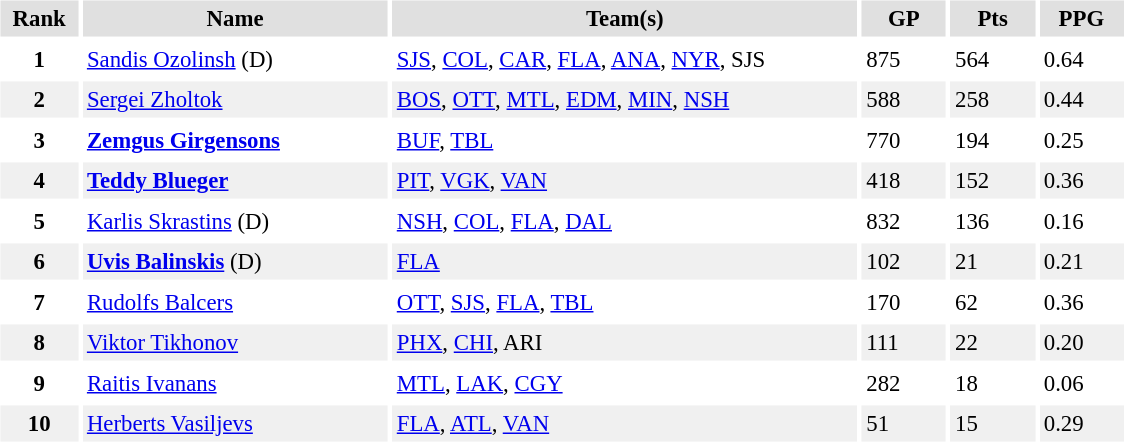<table id="Table3" cellspacing="3" cellpadding="3" style="font-size:95%;">
<tr style="text-align:center; background:#e0e0e0">
<th style="width:3em;">Rank</th>
<th style="width:13em;">Name</th>
<th style="width:20em;">Team(s)</th>
<th style="width:3.3em;">GP</th>
<th style="width:3.3em;">Pts</th>
<th style="width:3.3em;">PPG</th>
</tr>
<tr>
<th>1</th>
<td><a href='#'>Sandis Ozolinsh</a> (D)</td>
<td><a href='#'>SJS</a>, <a href='#'>COL</a>, <a href='#'>CAR</a>, <a href='#'>FLA</a>, <a href='#'>ANA</a>, <a href='#'>NYR</a>, SJS</td>
<td>875</td>
<td>564</td>
<td>0.64</td>
</tr>
<tr style="background:#f0f0f0;">
<th>2</th>
<td><a href='#'>Sergei Zholtok</a></td>
<td><a href='#'>BOS</a>, <a href='#'>OTT</a>, <a href='#'>MTL</a>, <a href='#'>EDM</a>, <a href='#'>MIN</a>, <a href='#'>NSH</a></td>
<td>588</td>
<td>258</td>
<td>0.44</td>
</tr>
<tr>
<th>3</th>
<td><strong><a href='#'>Zemgus Girgensons</a></strong></td>
<td><a href='#'>BUF</a>, <a href='#'>TBL</a></td>
<td>770</td>
<td>194</td>
<td>0.25</td>
</tr>
<tr style="background:#f0f0f0;">
<th>4</th>
<td><strong><a href='#'>Teddy Blueger</a></strong></td>
<td><a href='#'>PIT</a>, <a href='#'>VGK</a>, <a href='#'>VAN</a></td>
<td>418</td>
<td>152</td>
<td>0.36</td>
</tr>
<tr>
<th>5</th>
<td><a href='#'>Karlis Skrastins</a> (D)</td>
<td><a href='#'>NSH</a>, <a href='#'>COL</a>, <a href='#'>FLA</a>, <a href='#'>DAL</a></td>
<td>832</td>
<td>136</td>
<td>0.16</td>
</tr>
<tr style="background:#f0f0f0;">
<th>6</th>
<td><strong><a href='#'>Uvis Balinskis</a></strong> (D)</td>
<td><a href='#'>FLA</a></td>
<td>102</td>
<td>21</td>
<td>0.21</td>
</tr>
<tr>
<th>7</th>
<td><a href='#'>Rudolfs Balcers</a></td>
<td><a href='#'>OTT</a>, <a href='#'>SJS</a>, <a href='#'>FLA</a>, <a href='#'>TBL</a></td>
<td>170</td>
<td>62</td>
<td>0.36</td>
</tr>
<tr style="background:#f0f0f0;">
<th>8</th>
<td><a href='#'>Viktor Tikhonov</a></td>
<td><a href='#'>PHX</a>, <a href='#'>CHI</a>, ARI</td>
<td>111</td>
<td>22</td>
<td>0.20</td>
</tr>
<tr>
<th>9</th>
<td><a href='#'>Raitis Ivanans</a></td>
<td><a href='#'>MTL</a>, <a href='#'>LAK</a>, <a href='#'>CGY</a></td>
<td>282</td>
<td>18</td>
<td>0.06</td>
</tr>
<tr style="background:#f0f0f0;">
<th>10</th>
<td><a href='#'>Herberts Vasiljevs</a></td>
<td><a href='#'>FLA</a>, <a href='#'>ATL</a>, <a href='#'>VAN</a></td>
<td>51</td>
<td>15</td>
<td>0.29</td>
</tr>
</table>
